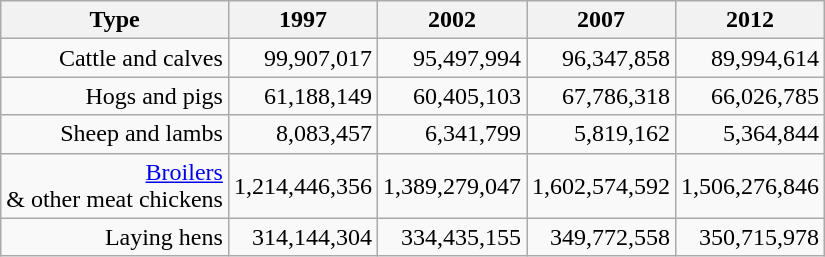<table class="wikitable" style="text-align:right;">
<tr>
<th>Type</th>
<th>1997</th>
<th>2002</th>
<th>2007</th>
<th>2012</th>
</tr>
<tr>
<td>Cattle and calves</td>
<td>99,907,017</td>
<td>95,497,994</td>
<td>96,347,858</td>
<td>89,994,614</td>
</tr>
<tr>
<td>Hogs and pigs</td>
<td>61,188,149</td>
<td>60,405,103</td>
<td>67,786,318</td>
<td>66,026,785</td>
</tr>
<tr>
<td>Sheep and lambs</td>
<td>8,083,457</td>
<td>6,341,799</td>
<td>5,819,162</td>
<td>5,364,844</td>
</tr>
<tr>
<td><a href='#'>Broilers</a><br>& other meat chickens</td>
<td>1,214,446,356</td>
<td>1,389,279,047</td>
<td>1,602,574,592</td>
<td>1,506,276,846</td>
</tr>
<tr>
<td>Laying hens</td>
<td>314,144,304</td>
<td>334,435,155</td>
<td>349,772,558</td>
<td>350,715,978</td>
</tr>
</table>
